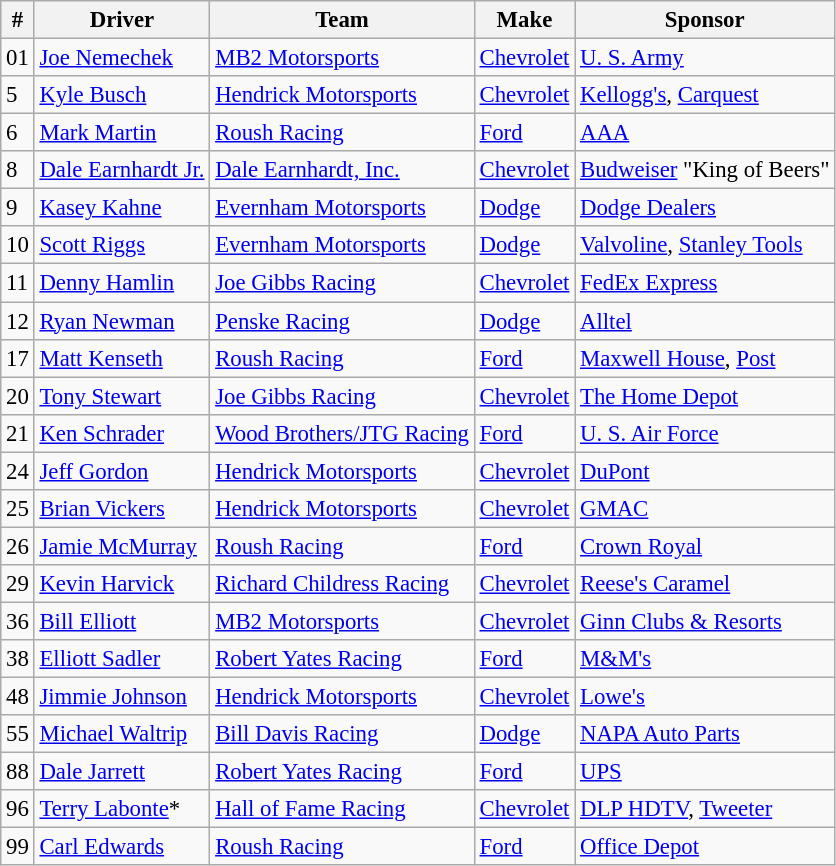<table class="wikitable" style="font-size:95%">
<tr>
<th>#</th>
<th>Driver</th>
<th>Team</th>
<th>Make</th>
<th>Sponsor</th>
</tr>
<tr>
<td>01</td>
<td><a href='#'>Joe Nemechek</a></td>
<td><a href='#'>MB2 Motorsports</a></td>
<td><a href='#'>Chevrolet</a></td>
<td><a href='#'>U. S. Army</a></td>
</tr>
<tr>
<td>5</td>
<td><a href='#'>Kyle Busch</a></td>
<td><a href='#'>Hendrick Motorsports</a></td>
<td><a href='#'>Chevrolet</a></td>
<td><a href='#'>Kellogg's</a>, <a href='#'>Carquest</a></td>
</tr>
<tr>
<td>6</td>
<td><a href='#'>Mark Martin</a></td>
<td><a href='#'>Roush Racing</a></td>
<td><a href='#'>Ford</a></td>
<td><a href='#'>AAA</a></td>
</tr>
<tr>
<td>8</td>
<td><a href='#'>Dale Earnhardt Jr.</a></td>
<td><a href='#'>Dale Earnhardt, Inc.</a></td>
<td><a href='#'>Chevrolet</a></td>
<td><a href='#'>Budweiser</a> "King of Beers"</td>
</tr>
<tr>
<td>9</td>
<td><a href='#'>Kasey Kahne</a></td>
<td><a href='#'>Evernham Motorsports</a></td>
<td><a href='#'>Dodge</a></td>
<td><a href='#'>Dodge Dealers</a></td>
</tr>
<tr>
<td>10</td>
<td><a href='#'>Scott Riggs</a></td>
<td><a href='#'>Evernham Motorsports</a></td>
<td><a href='#'>Dodge</a></td>
<td><a href='#'>Valvoline</a>, <a href='#'>Stanley Tools</a></td>
</tr>
<tr>
<td>11</td>
<td><a href='#'>Denny Hamlin</a></td>
<td><a href='#'>Joe Gibbs Racing</a></td>
<td><a href='#'>Chevrolet</a></td>
<td><a href='#'>FedEx Express</a></td>
</tr>
<tr>
<td>12</td>
<td><a href='#'>Ryan Newman</a></td>
<td><a href='#'>Penske Racing</a></td>
<td><a href='#'>Dodge</a></td>
<td><a href='#'>Alltel</a></td>
</tr>
<tr>
<td>17</td>
<td><a href='#'>Matt Kenseth</a></td>
<td><a href='#'>Roush Racing</a></td>
<td><a href='#'>Ford</a></td>
<td><a href='#'>Maxwell House</a>, <a href='#'>Post</a></td>
</tr>
<tr>
<td>20</td>
<td><a href='#'>Tony Stewart</a></td>
<td><a href='#'>Joe Gibbs Racing</a></td>
<td><a href='#'>Chevrolet</a></td>
<td><a href='#'>The Home Depot</a></td>
</tr>
<tr>
<td>21</td>
<td><a href='#'>Ken Schrader</a></td>
<td><a href='#'>Wood Brothers/JTG Racing</a></td>
<td><a href='#'>Ford</a></td>
<td><a href='#'>U. S. Air Force</a></td>
</tr>
<tr>
<td>24</td>
<td><a href='#'>Jeff Gordon</a></td>
<td><a href='#'>Hendrick Motorsports</a></td>
<td><a href='#'>Chevrolet</a></td>
<td><a href='#'>DuPont</a></td>
</tr>
<tr>
<td>25</td>
<td><a href='#'>Brian Vickers</a></td>
<td><a href='#'>Hendrick Motorsports</a></td>
<td><a href='#'>Chevrolet</a></td>
<td><a href='#'>GMAC</a></td>
</tr>
<tr>
<td>26</td>
<td><a href='#'>Jamie McMurray</a></td>
<td><a href='#'>Roush Racing</a></td>
<td><a href='#'>Ford</a></td>
<td><a href='#'>Crown Royal</a></td>
</tr>
<tr>
<td>29</td>
<td><a href='#'>Kevin Harvick</a></td>
<td><a href='#'>Richard Childress Racing</a></td>
<td><a href='#'>Chevrolet</a></td>
<td><a href='#'>Reese's Caramel</a></td>
</tr>
<tr>
<td>36</td>
<td><a href='#'>Bill Elliott</a></td>
<td><a href='#'>MB2 Motorsports</a></td>
<td><a href='#'>Chevrolet</a></td>
<td><a href='#'>Ginn Clubs & Resorts</a></td>
</tr>
<tr>
<td>38</td>
<td><a href='#'>Elliott Sadler</a></td>
<td><a href='#'>Robert Yates Racing</a></td>
<td><a href='#'>Ford</a></td>
<td><a href='#'>M&M's</a></td>
</tr>
<tr>
<td>48</td>
<td><a href='#'>Jimmie Johnson</a></td>
<td><a href='#'>Hendrick Motorsports</a></td>
<td><a href='#'>Chevrolet</a></td>
<td><a href='#'>Lowe's</a></td>
</tr>
<tr>
<td>55</td>
<td><a href='#'>Michael Waltrip</a></td>
<td><a href='#'>Bill Davis Racing</a></td>
<td><a href='#'>Dodge</a></td>
<td><a href='#'>NAPA Auto Parts</a></td>
</tr>
<tr>
<td>88</td>
<td><a href='#'>Dale Jarrett</a></td>
<td><a href='#'>Robert Yates Racing</a></td>
<td><a href='#'>Ford</a></td>
<td><a href='#'>UPS</a></td>
</tr>
<tr>
<td>96</td>
<td><a href='#'>Terry Labonte</a>*</td>
<td><a href='#'>Hall of Fame Racing</a></td>
<td><a href='#'>Chevrolet</a></td>
<td><a href='#'>DLP HDTV</a>, <a href='#'>Tweeter</a></td>
</tr>
<tr>
<td>99</td>
<td><a href='#'>Carl Edwards</a></td>
<td><a href='#'>Roush Racing</a></td>
<td><a href='#'>Ford</a></td>
<td><a href='#'>Office Depot</a></td>
</tr>
</table>
